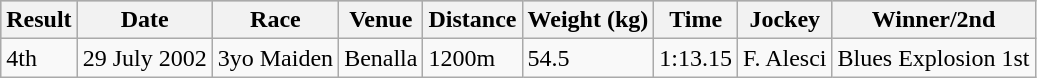<table class="wikitable" border="1">
<tr style="background:silver; color:black">
<th>Result</th>
<th>Date</th>
<th>Race</th>
<th>Venue</th>
<th>Distance</th>
<th>Weight (kg)</th>
<th>Time</th>
<th>Jockey</th>
<th>Winner/2nd</th>
</tr>
<tr>
<td>4th</td>
<td>29 July 2002</td>
<td>3yo Maiden</td>
<td>Benalla</td>
<td>1200m</td>
<td>54.5</td>
<td>1:13.15</td>
<td>F. Alesci</td>
<td>Blues Explosion 1st</td>
</tr>
</table>
